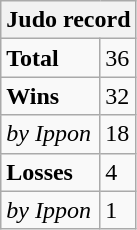<table class="wikitable">
<tr>
<th colspan="2">Judo record</th>
</tr>
<tr>
<td><strong>Total</strong></td>
<td>36</td>
</tr>
<tr>
<td><strong>Wins</strong></td>
<td>32</td>
</tr>
<tr>
<td><em>by Ippon</em></td>
<td>18</td>
</tr>
<tr>
<td><strong>Losses</strong></td>
<td>4</td>
</tr>
<tr>
<td><em>by Ippon</em></td>
<td>1</td>
</tr>
</table>
